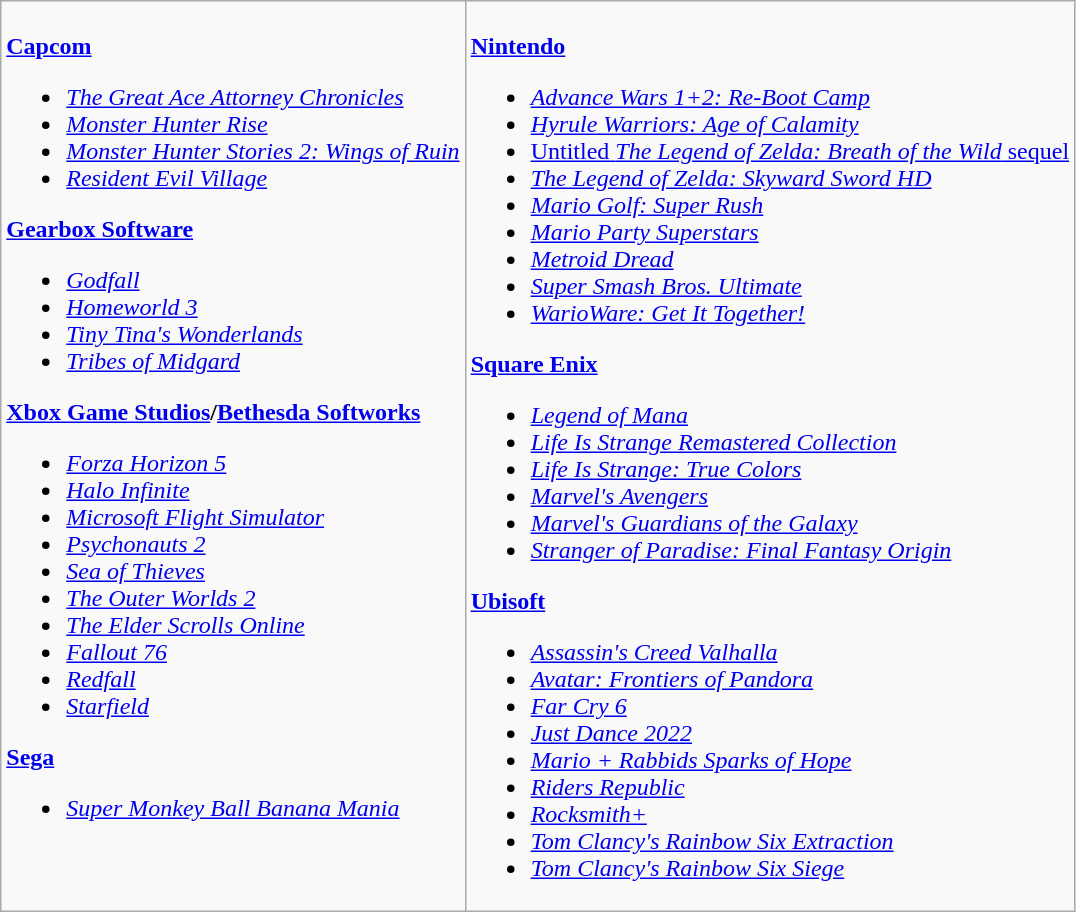<table class="wikitable">
<tr>
<td valign=top><br><strong><a href='#'>Capcom</a></strong><ul><li><em><a href='#'>The Great Ace Attorney Chronicles</a></em></li><li><em><a href='#'>Monster Hunter Rise</a></em></li><li><em><a href='#'>Monster Hunter Stories 2: Wings of Ruin</a></em></li><li><em><a href='#'>Resident Evil Village</a></em></li></ul><strong><a href='#'>Gearbox Software</a></strong><ul><li><em><a href='#'>Godfall</a></em></li><li><em><a href='#'>Homeworld 3</a></em></li><li><em><a href='#'>Tiny Tina's Wonderlands</a></em></li><li><em><a href='#'>Tribes of Midgard</a></em></li></ul><strong><a href='#'>Xbox Game Studios</a>/<a href='#'>Bethesda Softworks</a></strong><ul><li><em><a href='#'>Forza Horizon 5</a></em></li><li><em><a href='#'>Halo Infinite</a></em></li><li><em><a href='#'>Microsoft Flight Simulator</a></em></li><li><em><a href='#'>Psychonauts 2</a></em></li><li><em><a href='#'>Sea of Thieves</a></em></li><li><em><a href='#'>The Outer Worlds 2</a></em></li><li><em><a href='#'>The Elder Scrolls  Online</a></em></li><li><em><a href='#'>Fallout 76</a></em></li><li><em><a href='#'>Redfall</a></em></li><li><em><a href='#'>Starfield</a></em></li></ul><strong><a href='#'>Sega</a></strong><ul><li><em><a href='#'>Super Monkey Ball Banana Mania</a></em></li></ul></td>
<td valign=top><br><strong><a href='#'>Nintendo</a></strong><ul><li><em><a href='#'>Advance Wars 1+2: Re-Boot Camp</a></em></li><li><em><a href='#'>Hyrule Warriors: Age of Calamity</a></em></li><li><a href='#'>Untitled <em>The Legend of Zelda: Breath of the Wild</em> sequel</a></li><li><em><a href='#'>The Legend of Zelda: Skyward Sword HD</a></em></li><li><em><a href='#'>Mario Golf: Super Rush</a></em></li><li><em><a href='#'>Mario Party Superstars</a></em></li><li><em><a href='#'>Metroid Dread</a></em></li><li><em><a href='#'>Super Smash Bros. Ultimate</a></em></li><li><em><a href='#'>WarioWare: Get It Together!</a></em></li></ul><strong><a href='#'>Square Enix</a></strong><ul><li><em><a href='#'>Legend of Mana</a></em></li><li><em><a href='#'>Life Is Strange Remastered Collection</a></em></li><li><em><a href='#'>Life Is Strange: True Colors</a></em></li><li><em><a href='#'>Marvel's Avengers</a></em></li><li><a href='#'><em>Marvel's Guardians of the Galaxy</em></a></li><li><em><a href='#'>Stranger of Paradise: Final Fantasy Origin</a></em></li></ul><strong><a href='#'>Ubisoft</a></strong><ul><li><em><a href='#'>Assassin's Creed Valhalla</a></em></li><li><em><a href='#'>Avatar: Frontiers of Pandora</a></em></li><li><em><a href='#'>Far Cry 6</a></em></li><li><em><a href='#'>Just Dance 2022</a></em></li><li><em><a href='#'>Mario + Rabbids Sparks of Hope</a></em></li><li><em><a href='#'>Riders Republic</a></em></li><li><em><a href='#'>Rocksmith+</a></em></li><li><em><a href='#'>Tom Clancy's Rainbow Six Extraction</a></em></li><li><em><a href='#'>Tom Clancy's Rainbow Six Siege</a></em></li></ul></td>
</tr>
</table>
